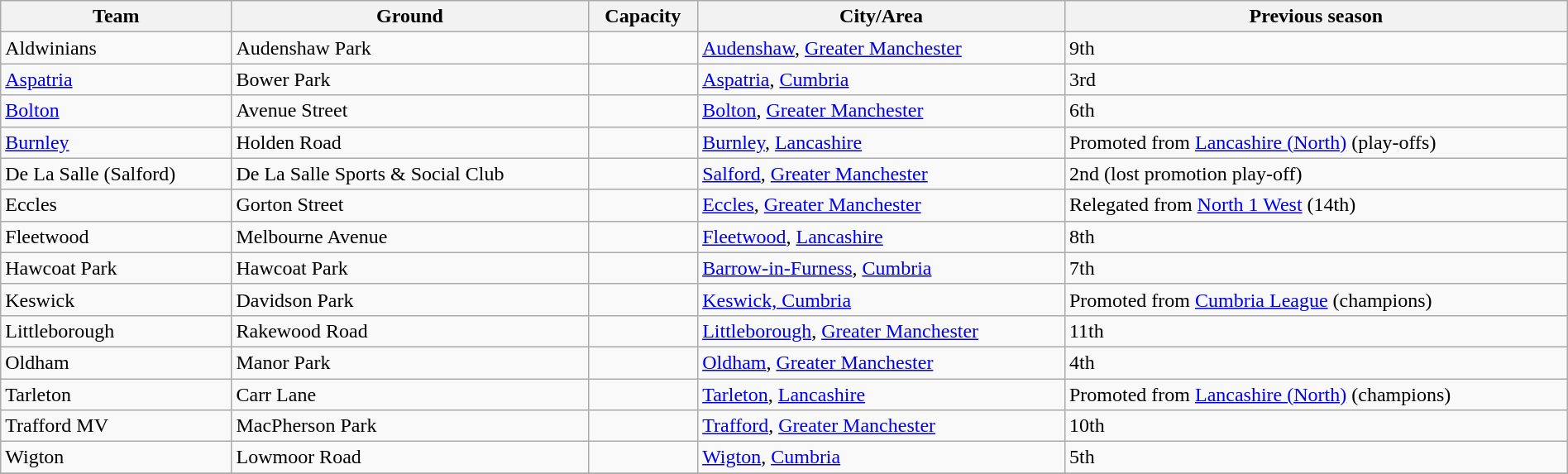<table class="wikitable sortable" width=100%>
<tr>
<th>Team</th>
<th>Ground</th>
<th>Capacity</th>
<th>City/Area</th>
<th>Previous season</th>
</tr>
<tr>
<td>Aldwinians</td>
<td>Audenshaw Park</td>
<td></td>
<td><a href='#'>Audenshaw</a>, <a href='#'>Greater Manchester</a></td>
<td>9th</td>
</tr>
<tr>
<td><a href='#'>Aspatria</a></td>
<td>Bower Park</td>
<td></td>
<td><a href='#'>Aspatria</a>, <a href='#'>Cumbria</a></td>
<td>3rd</td>
</tr>
<tr>
<td><a href='#'>Bolton</a></td>
<td>Avenue Street</td>
<td></td>
<td><a href='#'>Bolton</a>, <a href='#'>Greater Manchester</a></td>
<td>6th</td>
</tr>
<tr>
<td><a href='#'>Burnley</a></td>
<td>Holden Road</td>
<td></td>
<td><a href='#'>Burnley</a>, <a href='#'>Lancashire</a></td>
<td>Promoted from <a href='#'>Lancashire (North)</a> (play-offs)</td>
</tr>
<tr>
<td>De La Salle (Salford)</td>
<td>De La Salle Sports & Social Club</td>
<td></td>
<td><a href='#'>Salford</a>, <a href='#'>Greater Manchester</a></td>
<td>2nd (lost promotion play-off)</td>
</tr>
<tr>
<td>Eccles</td>
<td>Gorton Street</td>
<td></td>
<td><a href='#'>Eccles</a>, <a href='#'>Greater Manchester</a></td>
<td>Relegated from <a href='#'>North 1 West</a> (14th)</td>
</tr>
<tr>
<td>Fleetwood</td>
<td>Melbourne Avenue</td>
<td></td>
<td><a href='#'>Fleetwood</a>, <a href='#'>Lancashire</a></td>
<td>8th</td>
</tr>
<tr>
<td>Hawcoat Park</td>
<td>Hawcoat Park</td>
<td></td>
<td><a href='#'>Barrow-in-Furness</a>, <a href='#'>Cumbria</a></td>
<td>7th</td>
</tr>
<tr>
<td>Keswick</td>
<td>Davidson Park</td>
<td></td>
<td><a href='#'>Keswick, Cumbria</a></td>
<td>Promoted from <a href='#'>Cumbria League</a> (champions)</td>
</tr>
<tr>
<td>Littleborough</td>
<td>Rakewood Road</td>
<td></td>
<td><a href='#'>Littleborough</a>, <a href='#'>Greater Manchester</a></td>
<td>11th</td>
</tr>
<tr>
<td>Oldham</td>
<td>Manor Park</td>
<td></td>
<td><a href='#'>Oldham</a>, <a href='#'>Greater Manchester</a></td>
<td>4th</td>
</tr>
<tr>
<td>Tarleton</td>
<td>Carr Lane</td>
<td></td>
<td><a href='#'>Tarleton</a>, <a href='#'>Lancashire</a></td>
<td>Promoted from <a href='#'>Lancashire (North)</a> (champions)</td>
</tr>
<tr>
<td>Trafford MV</td>
<td>MacPherson Park</td>
<td></td>
<td><a href='#'>Trafford</a>, <a href='#'>Greater Manchester</a></td>
<td>10th</td>
</tr>
<tr>
<td>Wigton</td>
<td>Lowmoor Road</td>
<td></td>
<td><a href='#'>Wigton</a>, <a href='#'>Cumbria</a></td>
<td>5th</td>
</tr>
<tr>
</tr>
</table>
